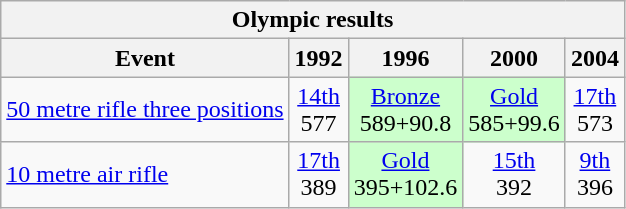<table class="wikitable" style="text-align: center">
<tr>
<th colspan=5>Olympic results</th>
</tr>
<tr>
<th>Event</th>
<th>1992</th>
<th>1996</th>
<th>2000</th>
<th>2004</th>
</tr>
<tr>
<td align=left><a href='#'>50 metre rifle three positions</a></td>
<td><a href='#'>14th</a><br>577</td>
<td style="background: #ccffcc"> <a href='#'>Bronze</a><br>589+90.8</td>
<td style="background: #ccffcc"> <a href='#'>Gold</a><br>585+99.6</td>
<td><a href='#'>17th</a><br>573</td>
</tr>
<tr>
<td align=left><a href='#'>10 metre air rifle</a></td>
<td><a href='#'>17th</a><br>389</td>
<td style="background: #ccffcc"> <a href='#'>Gold</a><br>395+102.6</td>
<td><a href='#'>15th</a><br>392</td>
<td><a href='#'>9th</a><br>396</td>
</tr>
</table>
